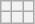<table class=wikitable>
<tr>
<th></th>
<th></th>
<th></th>
</tr>
<tr>
<th></th>
<th></th>
<th></th>
</tr>
</table>
